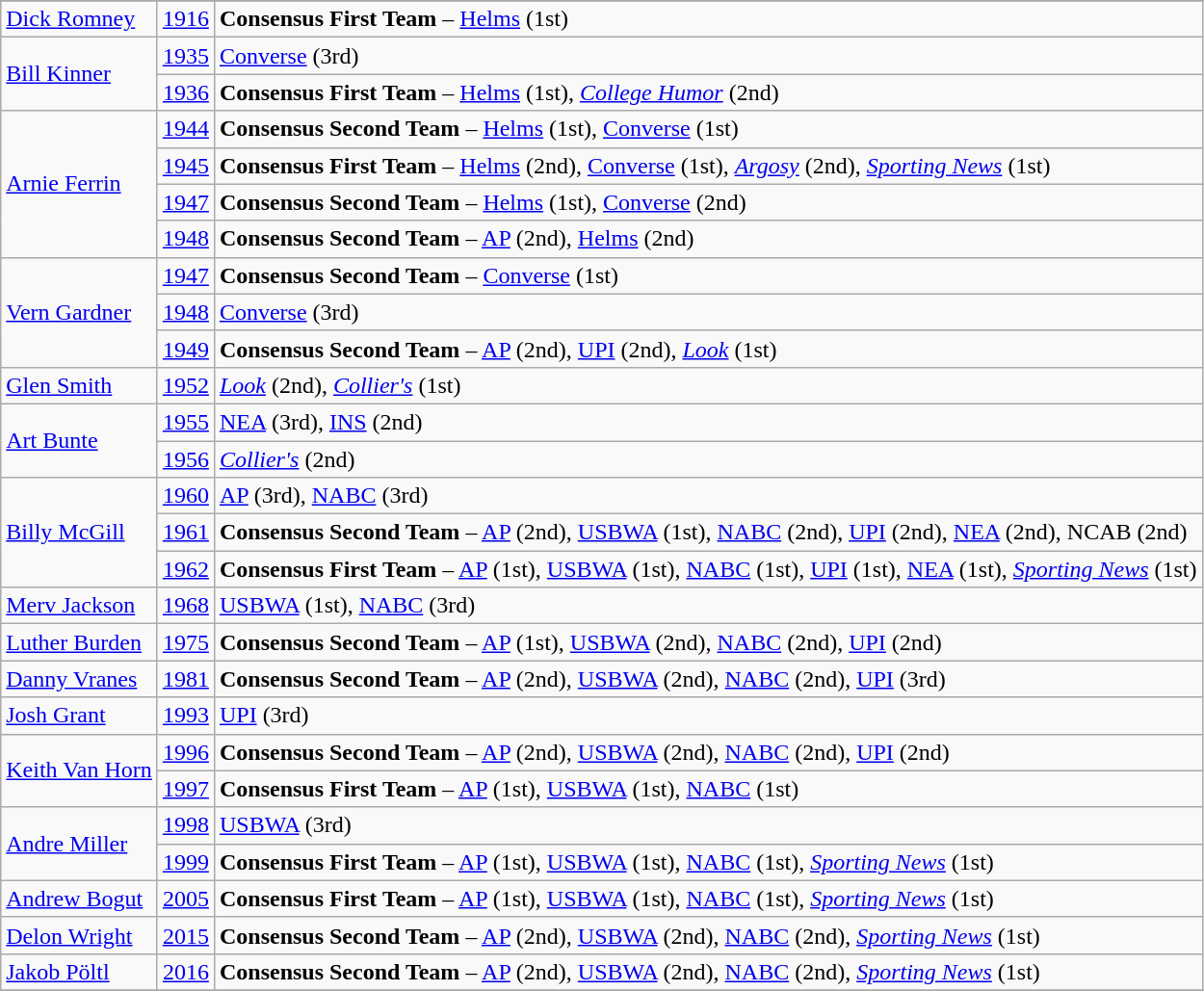<table class="wikitable">
<tr>
</tr>
<tr>
<td><a href='#'>Dick Romney</a></td>
<td><a href='#'>1916</a></td>
<td><strong>Consensus First Team</strong> – <a href='#'>Helms</a> (1st)</td>
</tr>
<tr>
<td rowspan=2><a href='#'>Bill Kinner</a></td>
<td><a href='#'>1935</a></td>
<td><a href='#'>Converse</a> (3rd)</td>
</tr>
<tr>
<td><a href='#'>1936</a></td>
<td><strong>Consensus First Team</strong> – <a href='#'>Helms</a> (1st), <em><a href='#'>College Humor</a></em> (2nd)</td>
</tr>
<tr>
<td rowspan=4><a href='#'>Arnie Ferrin</a></td>
<td><a href='#'>1944</a></td>
<td><strong>Consensus Second Team</strong> – <a href='#'>Helms</a> (1st), <a href='#'>Converse</a> (1st)</td>
</tr>
<tr>
<td><a href='#'>1945</a></td>
<td><strong>Consensus First Team</strong> – <a href='#'>Helms</a> (2nd), <a href='#'>Converse</a> (1st), <em><a href='#'>Argosy</a></em> (2nd), <em><a href='#'>Sporting News</a></em> (1st)</td>
</tr>
<tr>
<td><a href='#'>1947</a></td>
<td><strong>Consensus Second Team</strong> – <a href='#'>Helms</a> (1st), <a href='#'>Converse</a> (2nd)</td>
</tr>
<tr>
<td><a href='#'>1948</a></td>
<td><strong>Consensus Second Team</strong> – <a href='#'>AP</a> (2nd), <a href='#'>Helms</a> (2nd)</td>
</tr>
<tr>
<td rowspan=3><a href='#'>Vern Gardner</a></td>
<td><a href='#'>1947</a></td>
<td><strong>Consensus Second Team</strong> – <a href='#'>Converse</a> (1st)</td>
</tr>
<tr>
<td><a href='#'>1948</a></td>
<td><a href='#'>Converse</a> (3rd)</td>
</tr>
<tr>
<td><a href='#'>1949</a></td>
<td><strong>Consensus Second Team</strong> – <a href='#'>AP</a> (2nd), <a href='#'>UPI</a> (2nd), <em><a href='#'>Look</a></em> (1st)</td>
</tr>
<tr>
<td><a href='#'>Glen Smith</a></td>
<td><a href='#'>1952</a></td>
<td><em><a href='#'>Look</a></em> (2nd), <em><a href='#'>Collier's</a></em> (1st)</td>
</tr>
<tr>
<td rowspan=2><a href='#'>Art Bunte</a></td>
<td><a href='#'>1955</a></td>
<td><a href='#'>NEA</a> (3rd), <a href='#'>INS</a> (2nd)</td>
</tr>
<tr>
<td><a href='#'>1956</a></td>
<td><em><a href='#'>Collier's</a></em> (2nd)</td>
</tr>
<tr>
<td rowspan=3><a href='#'>Billy McGill</a></td>
<td><a href='#'>1960</a></td>
<td><a href='#'>AP</a> (3rd), <a href='#'>NABC</a> (3rd)</td>
</tr>
<tr>
<td><a href='#'>1961</a></td>
<td><strong>Consensus Second Team</strong> – <a href='#'>AP</a> (2nd), <a href='#'>USBWA</a> (1st), <a href='#'>NABC</a> (2nd), <a href='#'>UPI</a> (2nd), <a href='#'>NEA</a> (2nd), NCAB (2nd)</td>
</tr>
<tr>
<td><a href='#'>1962</a></td>
<td><strong>Consensus First Team</strong> – <a href='#'>AP</a> (1st), <a href='#'>USBWA</a> (1st), <a href='#'>NABC</a> (1st), <a href='#'>UPI</a> (1st), <a href='#'>NEA</a> (1st), <em><a href='#'>Sporting News</a></em> (1st)</td>
</tr>
<tr>
<td><a href='#'>Merv Jackson</a></td>
<td><a href='#'>1968</a></td>
<td><a href='#'>USBWA</a> (1st), <a href='#'>NABC</a> (3rd)</td>
</tr>
<tr>
<td><a href='#'>Luther Burden</a></td>
<td><a href='#'>1975</a></td>
<td><strong>Consensus Second Team</strong> – <a href='#'>AP</a> (1st), <a href='#'>USBWA</a> (2nd), <a href='#'>NABC</a> (2nd), <a href='#'>UPI</a> (2nd)</td>
</tr>
<tr>
<td><a href='#'>Danny Vranes</a></td>
<td><a href='#'>1981</a></td>
<td><strong>Consensus Second Team</strong> – <a href='#'>AP</a> (2nd), <a href='#'>USBWA</a> (2nd), <a href='#'>NABC</a> (2nd), <a href='#'>UPI</a> (3rd)</td>
</tr>
<tr>
<td><a href='#'>Josh Grant</a></td>
<td><a href='#'>1993</a></td>
<td><a href='#'>UPI</a> (3rd)</td>
</tr>
<tr>
<td rowspan=2><a href='#'>Keith Van Horn</a></td>
<td><a href='#'>1996</a></td>
<td><strong>Consensus Second Team</strong> – <a href='#'>AP</a> (2nd), <a href='#'>USBWA</a> (2nd), <a href='#'>NABC</a> (2nd), <a href='#'>UPI</a> (2nd)</td>
</tr>
<tr>
<td><a href='#'>1997</a></td>
<td><strong>Consensus First Team</strong> – <a href='#'>AP</a> (1st), <a href='#'>USBWA</a> (1st), <a href='#'>NABC</a> (1st)</td>
</tr>
<tr>
<td rowspan=2><a href='#'>Andre Miller</a></td>
<td><a href='#'>1998</a></td>
<td><a href='#'>USBWA</a> (3rd)</td>
</tr>
<tr>
<td><a href='#'>1999</a></td>
<td><strong>Consensus First Team</strong> – <a href='#'>AP</a> (1st), <a href='#'>USBWA</a> (1st), <a href='#'>NABC</a> (1st), <em><a href='#'>Sporting News</a></em> (1st)</td>
</tr>
<tr>
<td><a href='#'>Andrew Bogut</a></td>
<td><a href='#'>2005</a></td>
<td><strong>Consensus First Team</strong> – <a href='#'>AP</a> (1st), <a href='#'>USBWA</a> (1st), <a href='#'>NABC</a> (1st), <em><a href='#'>Sporting News</a></em> (1st)</td>
</tr>
<tr>
<td><a href='#'>Delon Wright</a></td>
<td><a href='#'>2015</a></td>
<td><strong>Consensus Second Team</strong> – <a href='#'>AP</a> (2nd), <a href='#'>USBWA</a> (2nd), <a href='#'>NABC</a> (2nd), <em><a href='#'>Sporting News</a></em> (1st)</td>
</tr>
<tr>
<td><a href='#'>Jakob Pöltl</a></td>
<td><a href='#'>2016</a></td>
<td><strong>Consensus Second Team</strong> – <a href='#'>AP</a> (2nd), <a href='#'>USBWA</a> (2nd), <a href='#'>NABC</a> (2nd), <em><a href='#'>Sporting News</a></em> (1st)</td>
</tr>
<tr>
</tr>
</table>
